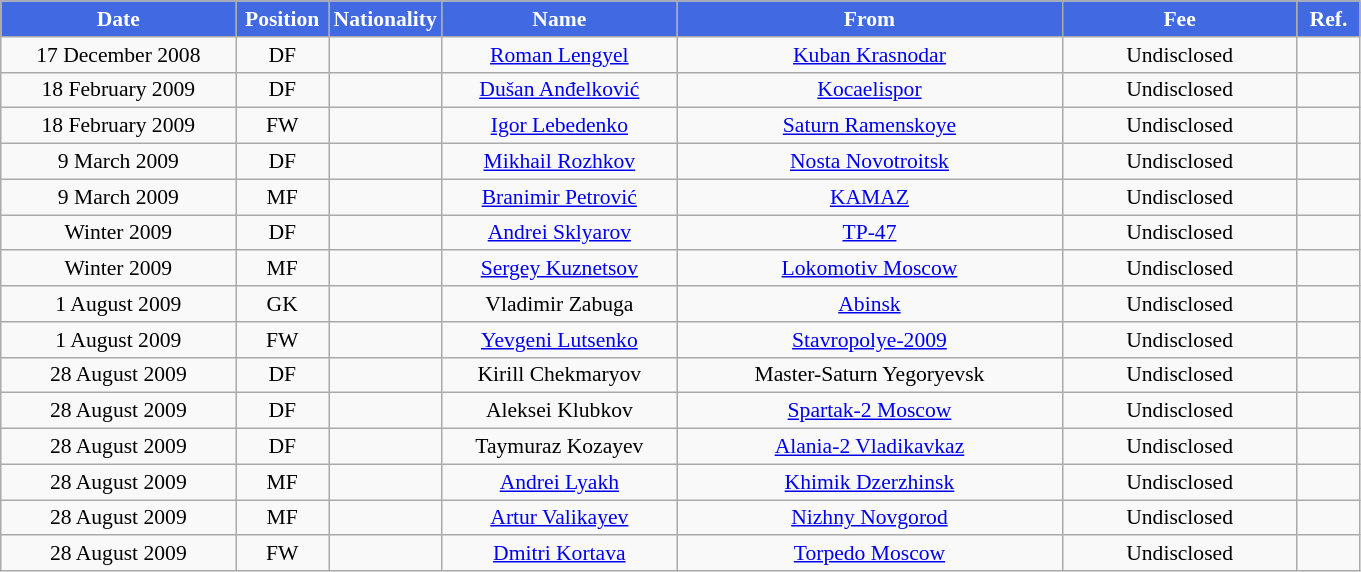<table class="wikitable"  style="text-align:center; font-size:90%; ">
<tr>
<th style="background:#4169E1; color:white; width:150px;">Date</th>
<th style="background:#4169E1; color:white; width:55px;">Position</th>
<th style="background:#4169E1; color:white; width:505x;">Nationality</th>
<th style="background:#4169E1; color:white; width:150px;">Name</th>
<th style="background:#4169E1; color:white; width:250px;">From</th>
<th style="background:#4169E1; color:white; width:150px;">Fee</th>
<th style="background:#4169E1; color:white; width:35px;">Ref.</th>
</tr>
<tr>
<td>17 December 2008</td>
<td>DF</td>
<td></td>
<td><a href='#'>Roman Lengyel</a></td>
<td><a href='#'>Kuban Krasnodar</a></td>
<td>Undisclosed</td>
<td></td>
</tr>
<tr>
<td>18 February 2009</td>
<td>DF</td>
<td></td>
<td><a href='#'>Dušan Anđelković</a></td>
<td><a href='#'>Kocaelispor</a></td>
<td>Undisclosed</td>
<td></td>
</tr>
<tr>
<td>18 February 2009</td>
<td>FW</td>
<td></td>
<td><a href='#'>Igor Lebedenko</a></td>
<td><a href='#'>Saturn Ramenskoye</a></td>
<td>Undisclosed</td>
<td></td>
</tr>
<tr>
<td>9 March 2009</td>
<td>DF</td>
<td></td>
<td><a href='#'>Mikhail Rozhkov</a></td>
<td><a href='#'>Nosta Novotroitsk</a></td>
<td>Undisclosed</td>
<td></td>
</tr>
<tr>
<td>9 March 2009</td>
<td>MF</td>
<td></td>
<td><a href='#'>Branimir Petrović</a></td>
<td><a href='#'>KAMAZ</a></td>
<td>Undisclosed</td>
<td></td>
</tr>
<tr>
<td>Winter 2009</td>
<td>DF</td>
<td></td>
<td><a href='#'>Andrei Sklyarov</a></td>
<td><a href='#'>TP-47</a></td>
<td>Undisclosed</td>
<td></td>
</tr>
<tr>
<td>Winter 2009</td>
<td>MF</td>
<td></td>
<td><a href='#'>Sergey Kuznetsov</a></td>
<td><a href='#'>Lokomotiv Moscow</a></td>
<td>Undisclosed</td>
<td></td>
</tr>
<tr>
<td>1 August 2009</td>
<td>GK</td>
<td></td>
<td>Vladimir Zabuga</td>
<td><a href='#'>Abinsk</a></td>
<td>Undisclosed</td>
<td></td>
</tr>
<tr>
<td>1 August 2009</td>
<td>FW</td>
<td></td>
<td><a href='#'>Yevgeni Lutsenko</a></td>
<td><a href='#'>Stavropolye-2009</a></td>
<td>Undisclosed</td>
<td></td>
</tr>
<tr>
<td>28 August 2009</td>
<td>DF</td>
<td></td>
<td>Kirill Chekmaryov</td>
<td>Master-Saturn Yegoryevsk</td>
<td>Undisclosed</td>
<td></td>
</tr>
<tr>
<td>28 August 2009</td>
<td>DF</td>
<td></td>
<td>Aleksei Klubkov</td>
<td><a href='#'>Spartak-2 Moscow</a></td>
<td>Undisclosed</td>
<td></td>
</tr>
<tr>
<td>28 August 2009</td>
<td>DF</td>
<td></td>
<td>Taymuraz Kozayev</td>
<td><a href='#'>Alania-2 Vladikavkaz</a></td>
<td>Undisclosed</td>
<td></td>
</tr>
<tr>
<td>28 August 2009</td>
<td>MF</td>
<td></td>
<td><a href='#'>Andrei Lyakh</a></td>
<td><a href='#'>Khimik Dzerzhinsk</a></td>
<td>Undisclosed</td>
<td></td>
</tr>
<tr>
<td>28 August 2009</td>
<td>MF</td>
<td></td>
<td><a href='#'>Artur Valikayev</a></td>
<td><a href='#'>Nizhny Novgorod</a></td>
<td>Undisclosed</td>
<td></td>
</tr>
<tr>
<td>28 August 2009</td>
<td>FW</td>
<td></td>
<td><a href='#'>Dmitri Kortava</a></td>
<td><a href='#'>Torpedo Moscow</a></td>
<td>Undisclosed</td>
<td></td>
</tr>
</table>
